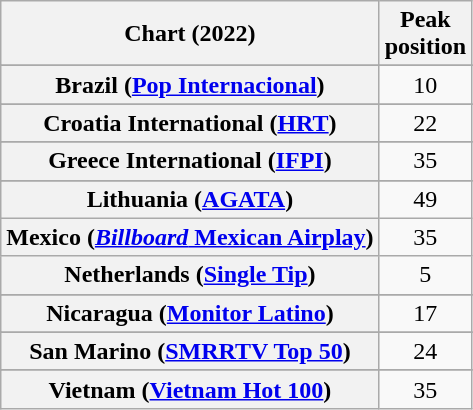<table class="wikitable sortable plainrowheaders" style="text-align:center">
<tr>
<th scope="col">Chart (2022)</th>
<th scope="col">Peak<br>position</th>
</tr>
<tr>
</tr>
<tr>
</tr>
<tr>
<th scope="row">Brazil (<a href='#'>Pop Internacional</a>)</th>
<td>10</td>
</tr>
<tr>
</tr>
<tr>
</tr>
<tr>
</tr>
<tr>
<th scope="row">Croatia International (<a href='#'>HRT</a>)</th>
<td>22</td>
</tr>
<tr>
</tr>
<tr>
</tr>
<tr>
</tr>
<tr>
<th scope="row">Greece International (<a href='#'>IFPI</a>)</th>
<td>35</td>
</tr>
<tr>
</tr>
<tr>
</tr>
<tr>
<th scope="row">Lithuania (<a href='#'>AGATA</a>)</th>
<td>49</td>
</tr>
<tr>
<th scope="row">Mexico (<a href='#'><em>Billboard</em> Mexican Airplay</a>)</th>
<td>35</td>
</tr>
<tr>
<th scope="row">Netherlands (<a href='#'>Single Tip</a>)</th>
<td>5</td>
</tr>
<tr>
</tr>
<tr>
<th scope="row">Nicaragua (<a href='#'>Monitor Latino</a>)</th>
<td>17</td>
</tr>
<tr>
</tr>
<tr>
</tr>
<tr>
<th scope="row">San Marino (<a href='#'>SMRRTV Top 50</a>)</th>
<td>24</td>
</tr>
<tr>
</tr>
<tr>
</tr>
<tr>
</tr>
<tr>
</tr>
<tr>
</tr>
<tr>
</tr>
<tr>
</tr>
<tr>
</tr>
<tr>
</tr>
<tr>
</tr>
<tr>
</tr>
<tr>
</tr>
<tr>
<th scope="row">Vietnam (<a href='#'>Vietnam Hot 100</a>)</th>
<td>35</td>
</tr>
</table>
